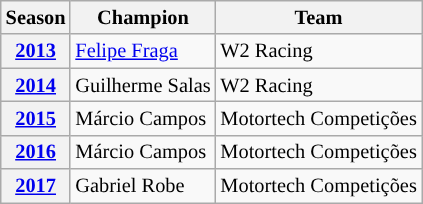<table class="wikitable" style="font-size: 85%;">
<tr>
<th>Season</th>
<th>Champion</th>
<th>Team</th>
</tr>
<tr>
<th><a href='#'>2013</a></th>
<td><a href='#'>Felipe Fraga</a></td>
<td>W2 Racing</td>
</tr>
<tr>
<th><a href='#'>2014</a></th>
<td>Guilherme Salas</td>
<td>W2 Racing</td>
</tr>
<tr>
<th><a href='#'>2015</a></th>
<td>Márcio Campos</td>
<td>Motortech Competições</td>
</tr>
<tr>
<th><a href='#'>2016</a></th>
<td>Márcio Campos</td>
<td>Motortech Competições</td>
</tr>
<tr>
<th><a href='#'>2017</a></th>
<td>Gabriel Robe</td>
<td>Motortech Competições</td>
</tr>
</table>
